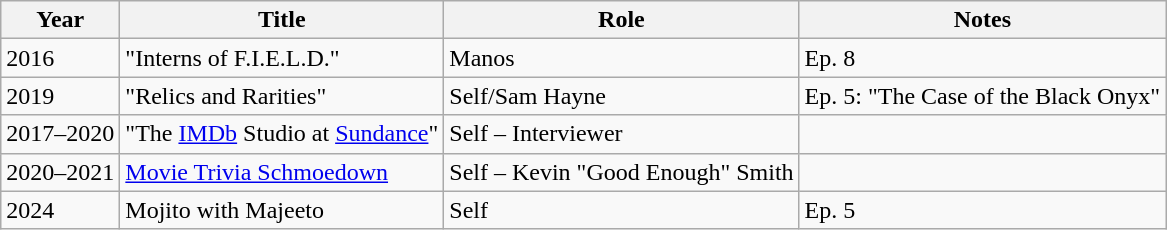<table class="wikitable">
<tr>
<th>Year</th>
<th>Title</th>
<th>Role</th>
<th>Notes</th>
</tr>
<tr>
<td>2016</td>
<td>"Interns of F.I.E.L.D."</td>
<td>Manos</td>
<td>Ep. 8</td>
</tr>
<tr>
<td>2019</td>
<td>"Relics and Rarities"</td>
<td>Self/Sam Hayne</td>
<td>Ep. 5: "The Case of the Black Onyx"</td>
</tr>
<tr>
<td>2017–2020</td>
<td>"The <a href='#'>IMDb</a> Studio at <a href='#'>Sundance</a>"</td>
<td>Self – Interviewer</td>
<td></td>
</tr>
<tr>
<td>2020–2021</td>
<td><a href='#'>Movie Trivia Schmoedown</a></td>
<td>Self – Kevin "Good Enough" Smith</td>
<td></td>
</tr>
<tr>
<td>2024</td>
<td>Mojito with Majeeto</td>
<td>Self</td>
<td>Ep. 5</td>
</tr>
</table>
